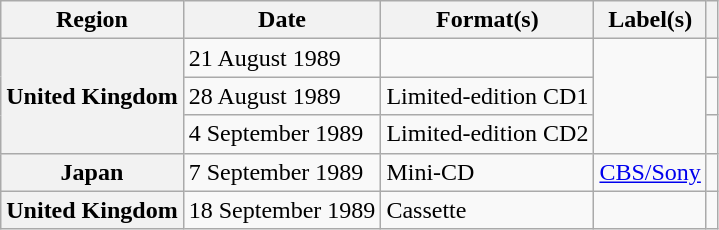<table class="wikitable plainrowheaders">
<tr>
<th scope="col">Region</th>
<th scope="col">Date</th>
<th scope="col">Format(s)</th>
<th scope="col">Label(s)</th>
<th scope="col"></th>
</tr>
<tr>
<th scope="row" rowspan="3">United Kingdom</th>
<td>21 August 1989</td>
<td></td>
<td rowspan="3"></td>
<td></td>
</tr>
<tr>
<td>28 August 1989</td>
<td>Limited-edition CD1</td>
<td></td>
</tr>
<tr>
<td>4 September 1989</td>
<td>Limited-edition CD2</td>
<td></td>
</tr>
<tr>
<th scope="row">Japan</th>
<td>7 September 1989</td>
<td>Mini-CD</td>
<td><a href='#'>CBS/Sony</a></td>
<td></td>
</tr>
<tr>
<th scope="row">United Kingdom</th>
<td>18 September 1989</td>
<td>Cassette</td>
<td></td>
<td></td>
</tr>
</table>
